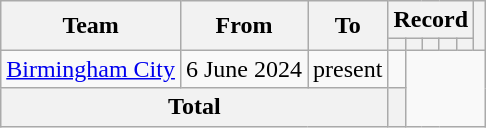<table class="wikitable" style="text-align: center;">
<tr>
<th rowspan="2">Team</th>
<th rowspan="2">From</th>
<th rowspan="2">To</th>
<th colspan="5">Record</th>
<th rowspan="2"></th>
</tr>
<tr>
<th></th>
<th></th>
<th></th>
<th></th>
<th></th>
</tr>
<tr>
<td align=left><a href='#'>Birmingham City</a></td>
<td align=left>6 June 2024</td>
<td align=left>present<br></td>
<td></td>
</tr>
<tr>
<th colspan="3">Total<br></th>
<th></th>
</tr>
</table>
